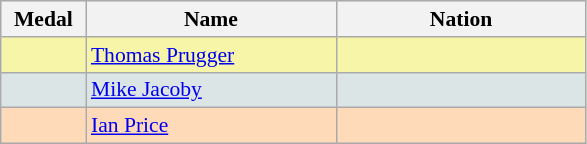<table class=wikitable style="border:1px solid #AAAAAA;font-size:90%">
<tr bgcolor="#E4E4E4">
<th width=50>Medal</th>
<th width=160>Name</th>
<th width=160>Nation</th>
</tr>
<tr bgcolor="#F7F6A8">
<td align="center"></td>
<td><a href='#'>Thomas Prugger</a></td>
<td></td>
</tr>
<tr bgcolor="#DCE5E5">
<td align="center"></td>
<td><a href='#'>Mike Jacoby</a></td>
<td></td>
</tr>
<tr bgcolor="#FFDAB9">
<td align="center"></td>
<td><a href='#'>Ian Price</a></td>
<td></td>
</tr>
</table>
